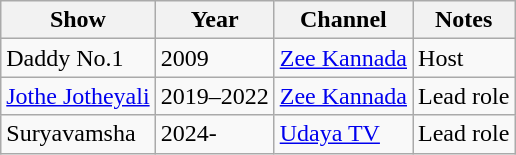<table class="wikitable">
<tr>
<th>Show</th>
<th>Year</th>
<th>Channel</th>
<th>Notes</th>
</tr>
<tr>
<td>Daddy No.1</td>
<td>2009</td>
<td><a href='#'>Zee Kannada</a></td>
<td>Host</td>
</tr>
<tr>
<td><a href='#'>Jothe Jotheyali</a></td>
<td>2019–2022</td>
<td><a href='#'>Zee Kannada</a></td>
<td>Lead role</td>
</tr>
<tr>
<td>Suryavamsha</td>
<td>2024-</td>
<td><a href='#'>Udaya TV</a></td>
<td>Lead role</td>
</tr>
</table>
